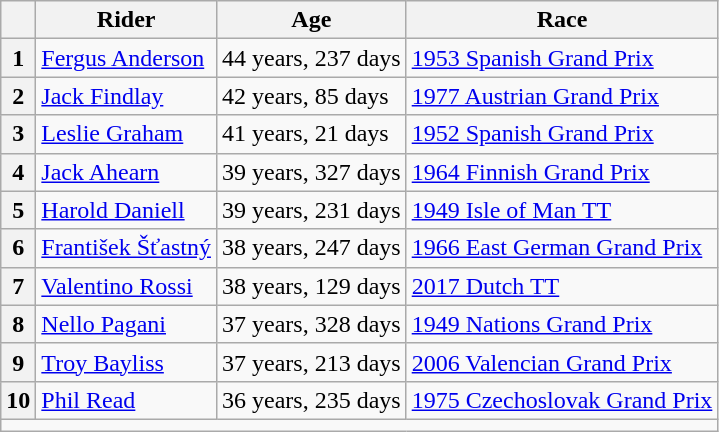<table class="wikitable">
<tr>
<th></th>
<th>Rider</th>
<th>Age</th>
<th>Race</th>
</tr>
<tr>
<th>1</th>
<td> <a href='#'>Fergus Anderson</a></td>
<td>44 years, 237 days</td>
<td><a href='#'>1953 Spanish Grand Prix</a></td>
</tr>
<tr>
<th>2</th>
<td> <a href='#'>Jack Findlay</a></td>
<td>42 years, 85 days</td>
<td><a href='#'>1977 Austrian Grand Prix</a></td>
</tr>
<tr>
<th>3</th>
<td> <a href='#'>Leslie Graham</a></td>
<td>41 years, 21 days</td>
<td><a href='#'>1952 Spanish Grand Prix</a></td>
</tr>
<tr>
<th>4</th>
<td> <a href='#'>Jack Ahearn</a></td>
<td>39 years, 327 days</td>
<td><a href='#'>1964 Finnish Grand Prix</a></td>
</tr>
<tr>
<th>5</th>
<td> <a href='#'>Harold Daniell</a></td>
<td>39 years, 231 days</td>
<td><a href='#'>1949 Isle of Man TT</a></td>
</tr>
<tr>
<th>6</th>
<td> <a href='#'>František Šťastný</a></td>
<td>38 years, 247 days</td>
<td><a href='#'>1966 East German Grand Prix</a></td>
</tr>
<tr>
<th>7</th>
<td> <a href='#'>Valentino Rossi</a></td>
<td>38 years, 129 days</td>
<td><a href='#'>2017 Dutch TT</a></td>
</tr>
<tr>
<th>8</th>
<td> <a href='#'>Nello Pagani</a></td>
<td>37 years, 328 days</td>
<td><a href='#'>1949 Nations Grand Prix</a></td>
</tr>
<tr>
<th>9</th>
<td> <a href='#'>Troy Bayliss</a></td>
<td>37 years, 213 days</td>
<td><a href='#'>2006 Valencian Grand Prix</a></td>
</tr>
<tr>
<th>10</th>
<td> <a href='#'>Phil Read</a></td>
<td>36 years, 235 days</td>
<td><a href='#'>1975 Czechoslovak Grand Prix</a></td>
</tr>
<tr>
<td colspan=4></td>
</tr>
</table>
